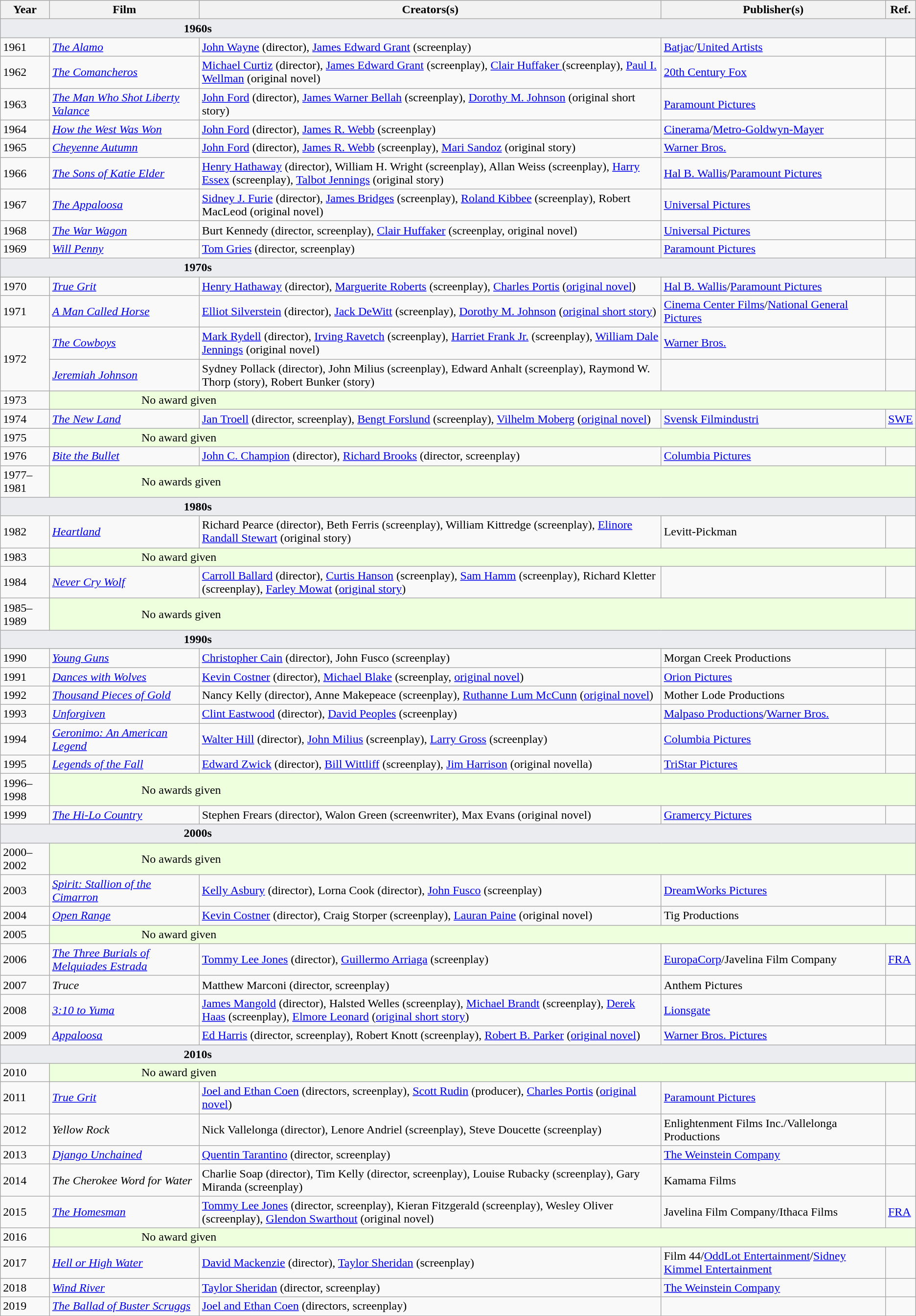<table class="wikitable sortable" style="margin-bottom:4px">
<tr>
<th>Year</th>
<th>Film</th>
<th>Creators(s)</th>
<th>Publisher(s)</th>
<th>Ref.</th>
</tr>
<tr>
<td colspan=5 data-sort-value="?" style="background-color:#EAECF0; font-weight:bold; padding-left:20%">1960s</td>
</tr>
<tr>
<td>1961</td>
<td><em><a href='#'>The Alamo</a></em></td>
<td><a href='#'>John Wayne</a> (director), <a href='#'>James Edward Grant</a> (screenplay)</td>
<td><a href='#'>Batjac</a>/<a href='#'>United Artists</a></td>
<td></td>
</tr>
<tr>
<td>1962</td>
<td><em><a href='#'>The Comancheros</a></em></td>
<td><a href='#'>Michael Curtiz</a> (director), <a href='#'>James Edward Grant</a> (screenplay), <a href='#'>Clair Huffaker </a>(screenplay), <a href='#'>Paul I. Wellman</a> (original novel)</td>
<td><a href='#'>20th Century Fox</a></td>
<td></td>
</tr>
<tr>
<td>1963</td>
<td><em><a href='#'>The Man Who Shot Liberty Valance</a></em></td>
<td><a href='#'>John Ford</a> (director), <a href='#'>James Warner Bellah</a> (screenplay), <a href='#'>Dorothy M. Johnson</a> (original short story)</td>
<td><a href='#'>Paramount Pictures</a></td>
<td></td>
</tr>
<tr>
<td>1964</td>
<td><em><a href='#'>How the West Was Won</a></em></td>
<td><a href='#'>John Ford</a> (director), <a href='#'>James R. Webb</a> (screenplay)</td>
<td><a href='#'>Cinerama</a>/<a href='#'>Metro-Goldwyn-Mayer</a></td>
<td></td>
</tr>
<tr>
<td>1965</td>
<td><em><a href='#'>Cheyenne Autumn</a></em></td>
<td><a href='#'>John Ford</a> (director), <a href='#'>James R. Webb</a> (screenplay), <a href='#'>Mari Sandoz</a> (original story)</td>
<td><a href='#'>Warner Bros.</a></td>
<td></td>
</tr>
<tr>
<td>1966</td>
<td><em><a href='#'>The Sons of Katie Elder</a></em></td>
<td><a href='#'>Henry Hathaway</a> (director), William H. Wright (screenplay), Allan Weiss (screenplay), <a href='#'>Harry Essex</a> (screenplay), <a href='#'>Talbot Jennings</a> (original story)</td>
<td><a href='#'>Hal B. Wallis</a>/<a href='#'>Paramount Pictures</a></td>
<td></td>
</tr>
<tr>
<td>1967</td>
<td><em><a href='#'>The Appaloosa</a></em></td>
<td><a href='#'>Sidney J. Furie</a> (director), <a href='#'>James Bridges</a> (screenplay), <a href='#'>Roland Kibbee</a> (screenplay), Robert MacLeod (original novel)</td>
<td><a href='#'>Universal Pictures</a></td>
<td></td>
</tr>
<tr>
<td>1968</td>
<td><em><a href='#'>The War Wagon</a></em></td>
<td>Burt Kennedy (director, screenplay), <a href='#'>Clair Huffaker</a> (screenplay, original novel)</td>
<td><a href='#'>Universal Pictures</a></td>
<td></td>
</tr>
<tr>
<td>1969</td>
<td><em><a href='#'>Will Penny</a></em></td>
<td><a href='#'>Tom Gries</a> (director, screenplay)</td>
<td><a href='#'>Paramount Pictures</a></td>
<td></td>
</tr>
<tr>
<td colspan=5 data-sort-value="?" style="background-color:#EAECF0; font-weight:bold; padding-left:20%">1970s</td>
</tr>
<tr>
<td>1970</td>
<td><em><a href='#'>True Grit</a></em></td>
<td><a href='#'>Henry Hathaway</a> (director), <a href='#'>Marguerite Roberts</a> (screenplay), <a href='#'>Charles Portis</a> (<a href='#'>original novel</a>)</td>
<td><a href='#'>Hal B. Wallis</a>/<a href='#'>Paramount Pictures</a></td>
<td></td>
</tr>
<tr>
<td>1971</td>
<td><em><a href='#'>A Man Called Horse</a></em></td>
<td><a href='#'>Elliot Silverstein</a> (director), <a href='#'>Jack DeWitt</a> (screenplay), <a href='#'>Dorothy M. Johnson</a> (<a href='#'>original short story</a>)</td>
<td><a href='#'>Cinema Center Films</a>/<a href='#'>National General Pictures</a></td>
<td></td>
</tr>
<tr>
<td rowspan=2>1972</td>
<td><em><a href='#'>The Cowboys</a></em></td>
<td><a href='#'>Mark Rydell</a> (director), <a href='#'>Irving Ravetch</a> (screenplay), <a href='#'>Harriet Frank Jr.</a> (screenplay), <a href='#'>William Dale Jennings</a> (original novel)</td>
<td><a href='#'>Warner Bros.</a></td>
<td></td>
</tr>
<tr>
<td><em><a href='#'>Jeremiah Johnson</a></em></td>
<td>Sydney Pollack (director), John Milius (screenplay), Edward Anhalt (screenplay), Raymond W. Thorp (story), Robert Bunker (story)</td>
<td></td>
</tr>
<tr>
<td>1973</td>
<td colspan="4" style="background-color:#EFD; padding-left:10%" data-sort-value="?">No award given</td>
</tr>
<tr>
<td>1974</td>
<td><em><a href='#'>The New Land</a></em></td>
<td><a href='#'>Jan Troell</a> (director, screenplay), <a href='#'>Bengt Forslund</a> (screenplay), <a href='#'>Vilhelm Moberg</a> (<a href='#'>original novel</a>)</td>
<td><a href='#'>Svensk Filmindustri</a></td>
<td> <a href='#'>SWE</a></td>
</tr>
<tr>
<td>1975</td>
<td colspan="4" style="background-color:#EFD; padding-left:10%" data-sort-value="?">No award given</td>
</tr>
<tr>
<td>1976</td>
<td><em><a href='#'>Bite the Bullet</a></em></td>
<td><a href='#'>John C. Champion</a> (director), <a href='#'>Richard Brooks</a> (director, screenplay)</td>
<td><a href='#'>Columbia Pictures</a></td>
<td></td>
</tr>
<tr>
<td>1977–1981</td>
<td colspan="4" style="background-color:#EFD; padding-left:10%" data-sort-value="?">No awards given</td>
</tr>
<tr>
<td colspan=5 data-sort-value="?" style="background-color:#EAECF0; font-weight:bold; padding-left:20%">1980s</td>
</tr>
<tr>
<td>1982</td>
<td><em><a href='#'>Heartland</a></em></td>
<td>Richard Pearce (director), Beth Ferris (screenplay), William Kittredge (screenplay), <a href='#'>Elinore Randall Stewart</a> (original story)</td>
<td>Levitt-Pickman</td>
<td></td>
</tr>
<tr>
<td>1983</td>
<td colspan="4" style="background-color:#EFD; padding-left:10%" data-sort-value="?">No award given</td>
</tr>
<tr>
<td>1984</td>
<td><em><a href='#'>Never Cry Wolf</a></em></td>
<td><a href='#'>Carroll Ballard</a> (director), <a href='#'>Curtis Hanson</a> (screenplay), <a href='#'>Sam Hamm</a> (screenplay), Richard Kletter (screenplay), <a href='#'>Farley Mowat</a> (<a href='#'>original story</a>)</td>
<td></td>
</tr>
<tr>
<td>1985–1989</td>
<td colspan="4" style="background-color:#EFD; padding-left:10%" data-sort-value="?">No awards given</td>
</tr>
<tr>
<td colspan=5 data-sort-value="?" style="background-color:#EAECF0; font-weight:bold; padding-left:20%">1990s</td>
</tr>
<tr>
<td>1990</td>
<td><em><a href='#'>Young Guns</a></em></td>
<td><a href='#'>Christopher Cain</a> (director), John Fusco (screenplay)</td>
<td>Morgan Creek Productions</td>
<td></td>
</tr>
<tr>
<td>1991</td>
<td><em><a href='#'>Dances with Wolves</a></em></td>
<td><a href='#'>Kevin Costner</a> (director), <a href='#'>Michael Blake</a> (screenplay, <a href='#'>original novel</a>)</td>
<td><a href='#'>Orion Pictures</a></td>
<td></td>
</tr>
<tr>
<td>1992</td>
<td><em><a href='#'>Thousand Pieces of Gold</a></em></td>
<td>Nancy Kelly (director), Anne Makepeace (screenplay), <a href='#'>Ruthanne Lum McCunn</a> (<a href='#'>original novel</a>)</td>
<td>Mother Lode Productions</td>
<td></td>
</tr>
<tr>
<td>1993</td>
<td><em><a href='#'>Unforgiven</a></em></td>
<td><a href='#'>Clint Eastwood</a> (director), <a href='#'>David Peoples</a> (screenplay)</td>
<td><a href='#'>Malpaso Productions</a>/<a href='#'>Warner Bros.</a></td>
<td></td>
</tr>
<tr>
<td>1994</td>
<td><em><a href='#'>Geronimo: An American Legend</a></em></td>
<td><a href='#'>Walter Hill</a> (director), <a href='#'>John Milius</a> (screenplay), <a href='#'>Larry Gross</a> (screenplay)</td>
<td><a href='#'>Columbia Pictures</a></td>
<td></td>
</tr>
<tr>
<td>1995</td>
<td><em><a href='#'>Legends of the Fall</a></em></td>
<td><a href='#'>Edward Zwick</a> (director), <a href='#'>Bill Wittliff</a> (screenplay), <a href='#'>Jim Harrison</a> (original novella)</td>
<td><a href='#'>TriStar Pictures</a></td>
<td></td>
</tr>
<tr>
<td>1996–1998</td>
<td colspan="4" style="background-color:#EFD; padding-left:10%" data-sort-value="?">No awards given</td>
</tr>
<tr>
<td>1999</td>
<td><em><a href='#'>The Hi-Lo Country</a></em></td>
<td>Stephen Frears (director), Walon Green (screenwriter), Max Evans (original novel)</td>
<td><a href='#'>Gramercy Pictures</a></td>
<td></td>
</tr>
<tr>
<td colspan=5 data-sort-value="?" style="background-color:#EAECF0; font-weight:bold; padding-left:20%">2000s</td>
</tr>
<tr>
<td>2000–2002</td>
<td colspan="4" style="background-color:#EFD; padding-left:10%" data-sort-value="?">No awards given</td>
</tr>
<tr>
<td>2003</td>
<td><em><a href='#'>Spirit: Stallion of the Cimarron</a></em></td>
<td><a href='#'>Kelly Asbury</a> (director), Lorna Cook (director), <a href='#'>John Fusco</a> (screenplay)</td>
<td><a href='#'>DreamWorks Pictures</a></td>
<td></td>
</tr>
<tr>
<td>2004</td>
<td><em><a href='#'>Open Range</a></em></td>
<td><a href='#'>Kevin Costner</a> (director), Craig Storper (screenplay), <a href='#'>Lauran Paine</a> (original novel)</td>
<td>Tig Productions</td>
<td></td>
</tr>
<tr>
<td>2005</td>
<td colspan="4" style="background-color:#EFD; padding-left:10%" data-sort-value="?">No award given</td>
</tr>
<tr>
<td>2006</td>
<td><em><a href='#'>The Three Burials of Melquiades Estrada</a></em></td>
<td><a href='#'>Tommy Lee Jones</a> (director), <a href='#'>Guillermo Arriaga</a> (screenplay)</td>
<td><a href='#'>EuropaCorp</a>/Javelina Film Company</td>
<td> <a href='#'>FRA</a><br></td>
</tr>
<tr>
<td>2007</td>
<td><em>Truce</em></td>
<td>Matthew Marconi (director, screenplay)</td>
<td>Anthem Pictures</td>
<td></td>
</tr>
<tr>
<td>2008</td>
<td><em><a href='#'>3:10 to Yuma</a></em></td>
<td><a href='#'>James Mangold</a> (director), Halsted Welles (screenplay), <a href='#'>Michael Brandt</a> (screenplay), <a href='#'>Derek Haas</a> (screenplay), <a href='#'>Elmore Leonard</a> (<a href='#'>original short story</a>)</td>
<td><a href='#'>Lionsgate</a></td>
<td></td>
</tr>
<tr>
<td>2009</td>
<td><em><a href='#'>Appaloosa</a></em></td>
<td><a href='#'>Ed Harris</a> (director, screenplay), Robert Knott (screenplay), <a href='#'>Robert B. Parker</a> (<a href='#'>original novel</a>)</td>
<td><a href='#'>Warner Bros. Pictures</a></td>
<td></td>
</tr>
<tr>
<td colspan=5 data-sort-value="?" style="background-color:#EAECF0; font-weight:bold; padding-left:20%">2010s</td>
</tr>
<tr>
<td>2010</td>
<td colspan="4" style="background-color:#EFD; padding-left:10%" data-sort-value="?">No award given</td>
</tr>
<tr>
<td>2011</td>
<td><em><a href='#'>True Grit</a></em></td>
<td><a href='#'>Joel and Ethan Coen</a> (directors, screenplay), <a href='#'>Scott Rudin</a> (producer), <a href='#'>Charles Portis</a> (<a href='#'>original novel</a>)</td>
<td><a href='#'>Paramount Pictures</a></td>
<td></td>
</tr>
<tr>
<td>2012</td>
<td><em>Yellow Rock</em></td>
<td>Nick Vallelonga (director), Lenore Andriel (screenplay), Steve Doucette (screenplay)</td>
<td>Enlightenment Films Inc./Vallelonga Productions</td>
<td></td>
</tr>
<tr>
<td>2013</td>
<td><em><a href='#'>Django Unchained</a></em></td>
<td><a href='#'>Quentin Tarantino</a> (director, screenplay)</td>
<td><a href='#'>The Weinstein Company</a></td>
<td></td>
</tr>
<tr>
<td>2014</td>
<td><em>The Cherokee Word for Water</em></td>
<td>Charlie Soap (director), Tim Kelly (director, screenplay), Louise Rubacky (screenplay), Gary Miranda (screenplay)</td>
<td>Kamama Films</td>
<td></td>
</tr>
<tr>
<td>2015</td>
<td><em><a href='#'>The Homesman</a></em></td>
<td><a href='#'>Tommy Lee Jones</a> (director, screenplay), Kieran Fitzgerald (screenplay), Wesley Oliver (screenplay), <a href='#'>Glendon Swarthout</a> (original novel)</td>
<td>Javelina Film Company/Ithaca Films</td>
<td> <a href='#'>FRA</a><br></td>
</tr>
<tr>
<td>2016</td>
<td colspan="4" style="background-color:#EFD; padding-left:10%" data-sort-value="?">No award given</td>
</tr>
<tr>
<td>2017</td>
<td><em><a href='#'>Hell or High Water</a></em></td>
<td><a href='#'>David Mackenzie</a> (director), <a href='#'>Taylor Sheridan</a> (screenplay)</td>
<td>Film 44/<a href='#'>OddLot Entertainment</a>/<a href='#'>Sidney Kimmel Entertainment</a></td>
<td></td>
</tr>
<tr>
<td>2018</td>
<td><em><a href='#'>Wind River</a></em></td>
<td><a href='#'>Taylor Sheridan</a> (director, screenplay)</td>
<td><a href='#'>The Weinstein Company</a></td>
<td></td>
</tr>
<tr>
<td>2019</td>
<td><em><a href='#'>The Ballad of Buster Scruggs</a></em></td>
<td><a href='#'>Joel and Ethan Coen</a> (directors, screenplay)</td>
<td></td>
</tr>
</table>
